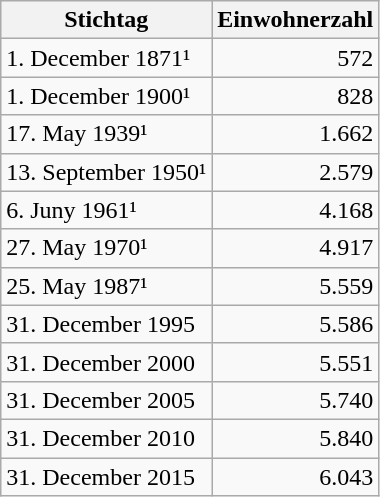<table class="wikitable">
<tr>
<th>Stichtag</th>
<th>Einwohnerzahl</th>
</tr>
<tr ---->
<td>1. December 1871¹</td>
<td align="right">572</td>
</tr>
<tr ---->
<td>1. December 1900¹</td>
<td align="right">828</td>
</tr>
<tr ---->
<td>17. May 1939¹</td>
<td align="right">1.662</td>
</tr>
<tr ---->
<td>13. September 1950¹</td>
<td align="right">2.579</td>
</tr>
<tr ---->
<td>6. Juny 1961¹</td>
<td align="right">4.168</td>
</tr>
<tr ---->
<td>27. May 1970¹</td>
<td align="right">4.917</td>
</tr>
<tr ---->
<td>25. May 1987¹</td>
<td align="right">5.559</td>
</tr>
<tr ---->
<td>31. December 1995</td>
<td align="right">5.586</td>
</tr>
<tr ---->
<td>31. December 2000</td>
<td align="right">5.551</td>
</tr>
<tr ---->
<td>31. December 2005</td>
<td align="right">5.740</td>
</tr>
<tr ---->
<td>31. December 2010</td>
<td align="right">5.840</td>
</tr>
<tr ---->
<td>31. December 2015</td>
<td align="right">6.043</td>
</tr>
</table>
